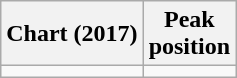<table class="wikitable">
<tr>
<th scope="col">Chart (2017)</th>
<th scope="col">Peak<br>position</th>
</tr>
<tr>
<td></td>
</tr>
</table>
